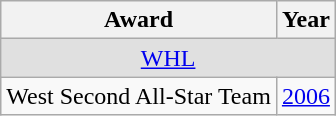<table class="wikitable">
<tr>
<th>Award</th>
<th>Year</th>
</tr>
<tr ALIGN="center" bgcolor="#e0e0e0">
<td colspan="2"><a href='#'>WHL</a></td>
</tr>
<tr>
<td>West Second All-Star Team</td>
<td><a href='#'>2006</a></td>
</tr>
</table>
